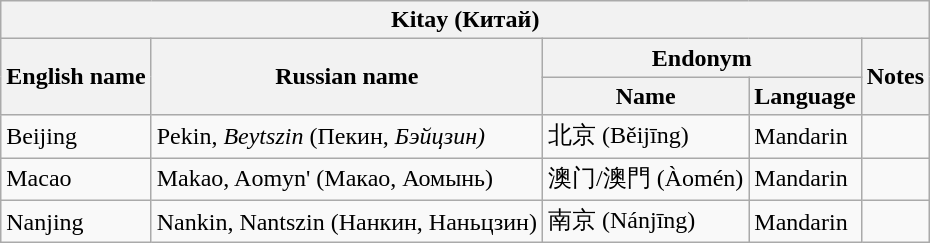<table class="wikitable sortable">
<tr>
<th colspan="5"> Kitay (Китай)</th>
</tr>
<tr>
<th rowspan="2">English name</th>
<th rowspan="2">Russian name</th>
<th colspan="2">Endonym</th>
<th rowspan="2">Notes</th>
</tr>
<tr>
<th>Name</th>
<th>Language</th>
</tr>
<tr>
<td>Beijing</td>
<td>Pekin, <em>Beytszin</em> (Пекин, <em>Бэйцзин)</em></td>
<td>北京 (Běijīng)</td>
<td>Mandarin</td>
<td></td>
</tr>
<tr>
<td>Macao</td>
<td>Makao, Aomyn' (Макао, Аомынь)</td>
<td>澳门/澳門 (Àomén)</td>
<td>Mandarin</td>
<td></td>
</tr>
<tr>
<td>Nanjing</td>
<td>Nankin, Nantszin (Нанкин, Наньцзин)</td>
<td>南京 (Nánjīng)</td>
<td>Mandarin</td>
<td></td>
</tr>
</table>
